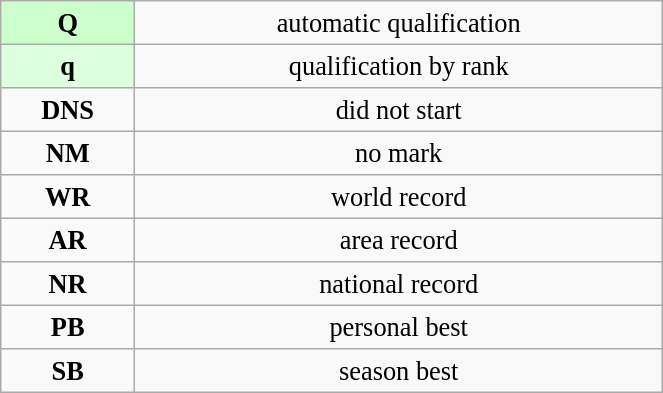<table class="wikitable" style=" text-align:center; font-size:110%;" width="35%">
<tr>
<td bgcolor="ccffcc"><strong>Q</strong></td>
<td>automatic qualification</td>
</tr>
<tr>
<td bgcolor="ddffdd"><strong>q</strong></td>
<td>qualification by rank</td>
</tr>
<tr>
<td><strong>DNS</strong></td>
<td>did not start</td>
</tr>
<tr>
<td><strong>NM</strong></td>
<td>no mark</td>
</tr>
<tr>
<td><strong>WR</strong></td>
<td>world record</td>
</tr>
<tr>
<td><strong>AR</strong></td>
<td>area record</td>
</tr>
<tr>
<td><strong>NR</strong></td>
<td>national record</td>
</tr>
<tr>
<td><strong>PB</strong></td>
<td>personal best</td>
</tr>
<tr>
<td><strong>SB</strong></td>
<td>season best</td>
</tr>
</table>
